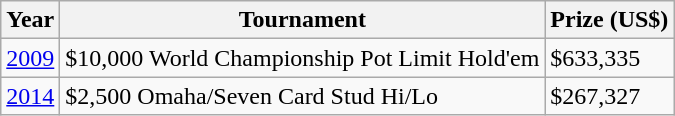<table class="wikitable">
<tr>
<th>Year</th>
<th>Tournament</th>
<th>Prize (US$)</th>
</tr>
<tr>
<td><a href='#'>2009</a></td>
<td>$10,000 World Championship Pot Limit Hold'em</td>
<td>$633,335</td>
</tr>
<tr>
<td><a href='#'>2014</a></td>
<td>$2,500 Omaha/Seven Card Stud Hi/Lo</td>
<td>$267,327</td>
</tr>
</table>
